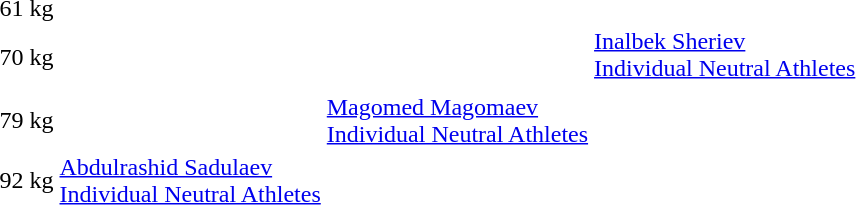<table>
<tr>
<td rowspan=2>61 kg<br></td>
<td rowspan=2></td>
<td rowspan=2></td>
<td></td>
</tr>
<tr>
<td></td>
</tr>
<tr>
<td rowspan=2>70 kg<br></td>
<td rowspan=2></td>
<td rowspan=2></td>
<td><a href='#'>Inalbek Sheriev</a><br> <a href='#'>Individual Neutral Athletes</a></td>
</tr>
<tr>
<td></td>
</tr>
<tr>
<td rowspan=2>79 kg<br></td>
<td rowspan=2></td>
<td rowspan=2><a href='#'>Magomed Magomaev</a><br> <a href='#'>Individual Neutral Athletes</a></td>
<td></td>
</tr>
<tr>
<td></td>
</tr>
<tr>
<td rowspan=2>92 kg<br></td>
<td rowspan=2><a href='#'>Abdulrashid Sadulaev</a><br> <a href='#'>Individual Neutral Athletes</a></td>
<td rowspan=2></td>
<td></td>
</tr>
<tr>
<td></td>
</tr>
</table>
